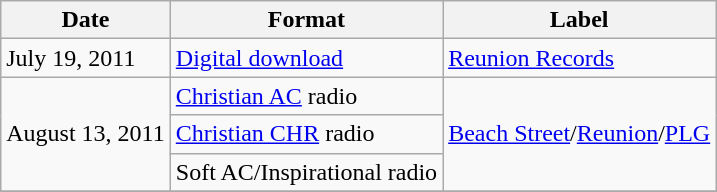<table class="wikitable sortable plainrowheaders">
<tr>
<th scope="col">Date</th>
<th scope="col">Format</th>
<th scope="col">Label</th>
</tr>
<tr>
<td>July 19, 2011</td>
<td><a href='#'>Digital download</a></td>
<td><a href='#'>Reunion Records</a></td>
</tr>
<tr>
<td rowspan="3">August 13, 2011</td>
<td><a href='#'>Christian AC</a> radio</td>
<td rowspan="3"><a href='#'>Beach Street</a>/<a href='#'>Reunion</a>/<a href='#'>PLG</a></td>
</tr>
<tr>
<td><a href='#'>Christian CHR</a> radio</td>
</tr>
<tr>
<td>Soft AC/Inspirational radio</td>
</tr>
<tr>
</tr>
</table>
